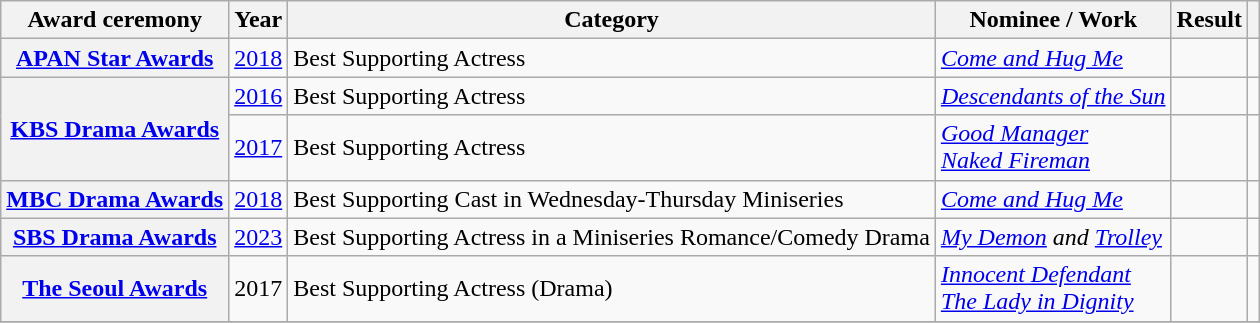<table class="wikitable plainrowheaders sortable">
<tr>
<th scope="col">Award ceremony</th>
<th scope="col">Year</th>
<th scope="col">Category</th>
<th scope="col">Nominee / Work</th>
<th scope="col">Result</th>
<th scope="col" class="unsortable"></th>
</tr>
<tr>
<th scope="row" rowspan="1"><a href='#'>APAN Star Awards</a></th>
<td style="text-align:center"><a href='#'>2018</a></td>
<td>Best Supporting Actress</td>
<td rowspan="1"><em><a href='#'>Come and Hug Me</a></em></td>
<td></td>
<td></td>
</tr>
<tr>
<th scope="row"  rowspan="2"><a href='#'>KBS Drama Awards</a></th>
<td style="text-align:center"><a href='#'>2016</a></td>
<td>Best Supporting Actress</td>
<td><em><a href='#'>Descendants of the Sun</a></em></td>
<td></td>
<td></td>
</tr>
<tr>
<td style="text-align:center"><a href='#'>2017</a></td>
<td>Best Supporting Actress</td>
<td><em><a href='#'>Good Manager</a></em> <br> <em><a href='#'>Naked Fireman</a></em></td>
<td></td>
<td></td>
</tr>
<tr>
<th scope="row"  rowspan="1 "><a href='#'>MBC Drama Awards</a></th>
<td style="text-align:center"><a href='#'>2018</a></td>
<td>Best Supporting Cast in Wednesday-Thursday Miniseries</td>
<td><em><a href='#'>Come and Hug Me</a></em></td>
<td></td>
<td></td>
</tr>
<tr>
<th scope="row"><a href='#'>SBS Drama Awards</a></th>
<td style="text-align:center"><a href='#'>2023</a></td>
<td>Best Supporting Actress in a Miniseries Romance/Comedy Drama</td>
<td><em><a href='#'>My Demon</a> and <a href='#'>Trolley</a></em></td>
<td></td>
<td style="text-align:center"></td>
</tr>
<tr>
<th scope="row"><a href='#'>The Seoul Awards</a></th>
<td style="text-align:center">2017</td>
<td>Best Supporting Actress (Drama)</td>
<td><em><a href='#'>Innocent Defendant</a></em> <br> <em><a href='#'>The Lady in Dignity</a></em></td>
<td></td>
<td></td>
</tr>
<tr>
</tr>
</table>
